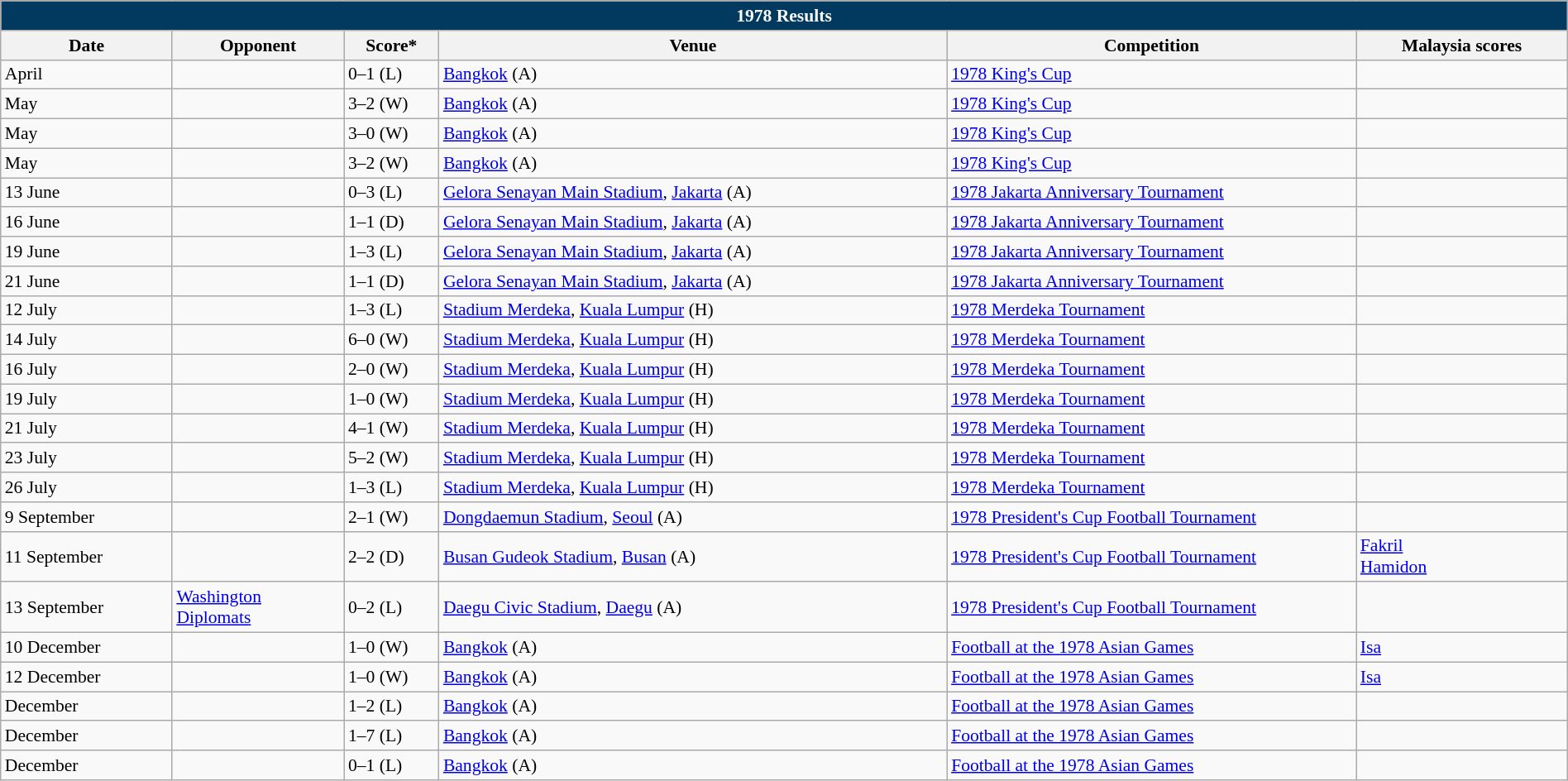<table class="wikitable" width=100% style="text-align:left;font-size:90%;">
<tr>
<th colspan=9 style="background: #013A5E; color: #FFFFFF;">1978 Results</th>
</tr>
<tr>
<th width=80>Date</th>
<th width=80>Opponent</th>
<th width=20>Score*</th>
<th width=250>Venue</th>
<th width=200>Competition</th>
<th width=100>Malaysia scores</th>
</tr>
<tr>
<td>April</td>
<td></td>
<td>0–1 (L)</td>
<td><a href='#'>Bangkok</a> (A)</td>
<td><a href='#'>1978 King's Cup</a></td>
<td></td>
</tr>
<tr>
<td>May</td>
<td></td>
<td>3–2 (W)</td>
<td><a href='#'>Bangkok</a> (A)</td>
<td><a href='#'>1978 King's Cup</a></td>
<td></td>
</tr>
<tr>
<td>May</td>
<td></td>
<td>3–0 (W)</td>
<td><a href='#'>Bangkok</a> (A)</td>
<td><a href='#'>1978 King's Cup</a></td>
<td></td>
</tr>
<tr>
<td>May</td>
<td></td>
<td>3–2 (W)</td>
<td><a href='#'>Bangkok</a> (A)</td>
<td><a href='#'>1978 King's Cup</a></td>
<td></td>
</tr>
<tr>
<td>13 June</td>
<td></td>
<td>0–3 (L)</td>
<td><a href='#'>Gelora Senayan Main Stadium</a>, <a href='#'>Jakarta</a> (A)</td>
<td><a href='#'>1978 Jakarta Anniversary Tournament</a></td>
<td></td>
</tr>
<tr>
<td>16 June</td>
<td></td>
<td>1–1 (D)</td>
<td><a href='#'>Gelora Senayan Main Stadium</a>, <a href='#'>Jakarta</a> (A)</td>
<td><a href='#'>1978 Jakarta Anniversary Tournament</a></td>
<td></td>
</tr>
<tr>
<td>19 June</td>
<td></td>
<td>1–3 (L)</td>
<td><a href='#'>Gelora Senayan Main Stadium</a>, <a href='#'>Jakarta</a> (A)</td>
<td><a href='#'>1978 Jakarta Anniversary Tournament</a></td>
<td></td>
</tr>
<tr>
<td>21 June</td>
<td></td>
<td>1–1 (D)</td>
<td><a href='#'>Gelora Senayan Main Stadium</a>, <a href='#'>Jakarta</a> (A)</td>
<td><a href='#'>1978 Jakarta Anniversary Tournament</a></td>
<td></td>
</tr>
<tr>
<td>12 July</td>
<td></td>
<td>1–3 (L)</td>
<td><a href='#'>Stadium Merdeka</a>, <a href='#'>Kuala Lumpur</a> (H)</td>
<td><a href='#'>1978 Merdeka Tournament</a></td>
<td></td>
</tr>
<tr>
<td>14 July</td>
<td></td>
<td>6–0 (W)</td>
<td><a href='#'>Stadium Merdeka</a>, <a href='#'>Kuala Lumpur</a> (H)</td>
<td><a href='#'>1978 Merdeka Tournament</a></td>
<td></td>
</tr>
<tr>
<td>16 July</td>
<td></td>
<td>2–0 (W)</td>
<td><a href='#'>Stadium Merdeka</a>, <a href='#'>Kuala Lumpur</a> (H)</td>
<td><a href='#'>1978 Merdeka Tournament</a></td>
<td></td>
</tr>
<tr>
<td>19 July</td>
<td></td>
<td>1–0 (W)</td>
<td><a href='#'>Stadium Merdeka</a>, <a href='#'>Kuala Lumpur</a> (H)</td>
<td><a href='#'>1978 Merdeka Tournament</a></td>
<td></td>
</tr>
<tr>
<td>21 July</td>
<td></td>
<td>4–1 (W)</td>
<td><a href='#'>Stadium Merdeka</a>, <a href='#'>Kuala Lumpur</a> (H)</td>
<td><a href='#'>1978 Merdeka Tournament</a></td>
<td></td>
</tr>
<tr>
<td>23 July</td>
<td></td>
<td>5–2 (W)</td>
<td><a href='#'>Stadium Merdeka</a>, <a href='#'>Kuala Lumpur</a> (H)</td>
<td><a href='#'>1978 Merdeka Tournament</a></td>
<td></td>
</tr>
<tr>
<td>26 July</td>
<td></td>
<td>1–3 (L)</td>
<td><a href='#'>Stadium Merdeka</a>, <a href='#'>Kuala Lumpur</a> (H)</td>
<td><a href='#'>1978 Merdeka Tournament</a></td>
<td></td>
</tr>
<tr>
<td>9 September</td>
<td></td>
<td>2–1 (W)</td>
<td><a href='#'>Dongdaemun Stadium</a>, <a href='#'>Seoul</a> (A)</td>
<td><a href='#'>1978 President's Cup Football Tournament</a></td>
<td></td>
</tr>
<tr>
<td>11 September</td>
<td></td>
<td>2–2 (D)</td>
<td><a href='#'>Busan Gudeok Stadium</a>, <a href='#'>Busan</a> (A)</td>
<td><a href='#'>1978 President's Cup Football Tournament</a></td>
<td><a href='#'>Fakril</a> <br><a href='#'>Hamidon</a> </td>
</tr>
<tr>
<td>13 September</td>
<td> <a href='#'>Washington Diplomats</a></td>
<td>0–2 (L)</td>
<td><a href='#'>Daegu Civic Stadium</a>, <a href='#'>Daegu</a> (A)</td>
<td><a href='#'>1978 President's Cup Football Tournament</a></td>
<td></td>
</tr>
<tr>
<td>10 December</td>
<td></td>
<td>1–0 (W)</td>
<td><a href='#'>Bangkok</a> (A)</td>
<td><a href='#'>Football at the 1978 Asian Games</a></td>
<td><a href='#'>Isa</a> </td>
</tr>
<tr>
<td>12 December</td>
<td></td>
<td>1–0 (W)</td>
<td><a href='#'>Bangkok</a> (A)</td>
<td><a href='#'>Football at the 1978 Asian Games</a></td>
<td><a href='#'>Isa</a> </td>
</tr>
<tr>
<td>December</td>
<td></td>
<td>1–2 (L)</td>
<td><a href='#'>Bangkok</a> (A)</td>
<td><a href='#'>Football at the 1978 Asian Games</a></td>
<td></td>
</tr>
<tr>
<td>December</td>
<td></td>
<td>1–7 (L)</td>
<td><a href='#'>Bangkok</a> (A)</td>
<td><a href='#'>Football at the 1978 Asian Games</a></td>
<td></td>
</tr>
<tr>
<td>December</td>
<td></td>
<td>0–1 (L)</td>
<td><a href='#'>Bangkok</a> (A)</td>
<td><a href='#'>Football at the 1978 Asian Games</a></td>
<td></td>
</tr>
</table>
